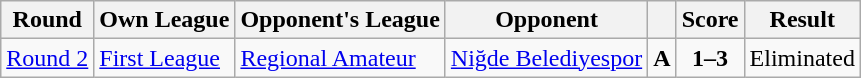<table class="wikitable" style="text-align: left;">
<tr>
<th>Round</th>
<th>Own League</th>
<th>Opponent's League</th>
<th>Opponent</th>
<th></th>
<th>Score</th>
<th>Result</th>
</tr>
<tr>
<td><a href='#'>Round 2</a></td>
<td><a href='#'>First League</a></td>
<td><a href='#'>Regional Amateur</a></td>
<td><a href='#'>Niğde Belediyespor</a></td>
<td align="center"><strong>A</strong></td>
<td align="center"><strong>1–3</strong></td>
<td>Eliminated</td>
</tr>
</table>
